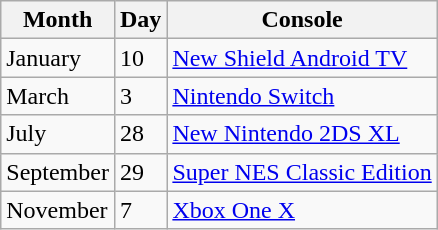<table class="wikitable">
<tr>
<th>Month</th>
<th>Day</th>
<th>Console</th>
</tr>
<tr>
<td>January</td>
<td>10</td>
<td><a href='#'>New Shield Android TV</a></td>
</tr>
<tr>
<td>March</td>
<td>3</td>
<td><a href='#'>Nintendo Switch</a></td>
</tr>
<tr>
<td>July</td>
<td>28</td>
<td><a href='#'>New Nintendo 2DS XL</a></td>
</tr>
<tr>
<td>September</td>
<td>29</td>
<td><a href='#'>Super NES Classic Edition</a></td>
</tr>
<tr>
<td>November</td>
<td>7</td>
<td><a href='#'>Xbox One X</a></td>
</tr>
</table>
